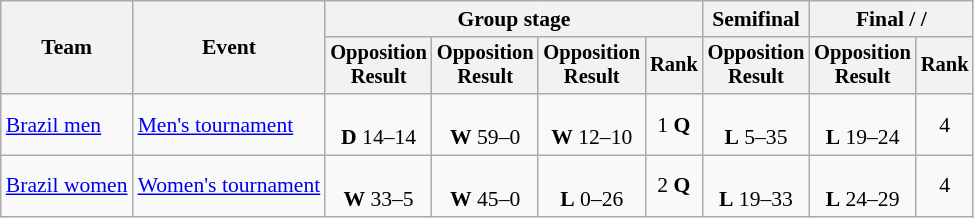<table class=wikitable style=font-size:90%;text-align:center>
<tr>
<th rowspan=2>Team</th>
<th rowspan=2>Event</th>
<th colspan=4>Group stage</th>
<th>Semifinal</th>
<th colspan=2>Final /  / </th>
</tr>
<tr style=font-size:95%>
<th>Opposition<br>Result</th>
<th>Opposition<br>Result</th>
<th>Opposition<br>Result</th>
<th>Rank</th>
<th>Opposition<br>Result</th>
<th>Opposition<br>Result</th>
<th>Rank</th>
</tr>
<tr>
<td align=left><a href='#'>Brazil men</a></td>
<td align=left><a href='#'>Men's tournament</a></td>
<td><br><strong>D</strong> 14–14</td>
<td><br><strong>W</strong> 59–0</td>
<td><br><strong>W</strong> 12–10</td>
<td>1 <strong>Q</strong></td>
<td><br> <strong>L</strong> 5–35</td>
<td><br> <strong>L</strong> 19–24</td>
<td>4</td>
</tr>
<tr>
<td align=left><a href='#'>Brazil women</a></td>
<td align=left><a href='#'>Women's tournament</a></td>
<td><br><strong>W</strong> 33–5</td>
<td><br><strong>W</strong> 45–0</td>
<td><br><strong>L</strong> 0–26</td>
<td>2 <strong>Q</strong></td>
<td><br> <strong>L</strong> 19–33</td>
<td><br> <strong>L</strong> 24–29</td>
<td>4</td>
</tr>
</table>
